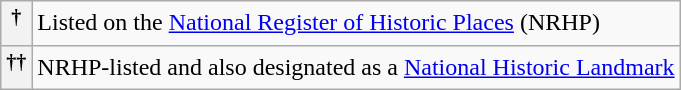<table class="wikitable">
<tr>
<th><sup>†</sup></th>
<td>Listed on the <a href='#'>National Register of Historic Places</a> (NRHP)</td>
</tr>
<tr>
<th><sup>††</sup></th>
<td>NRHP-listed and also designated as a <a href='#'>National Historic Landmark</a></td>
</tr>
</table>
